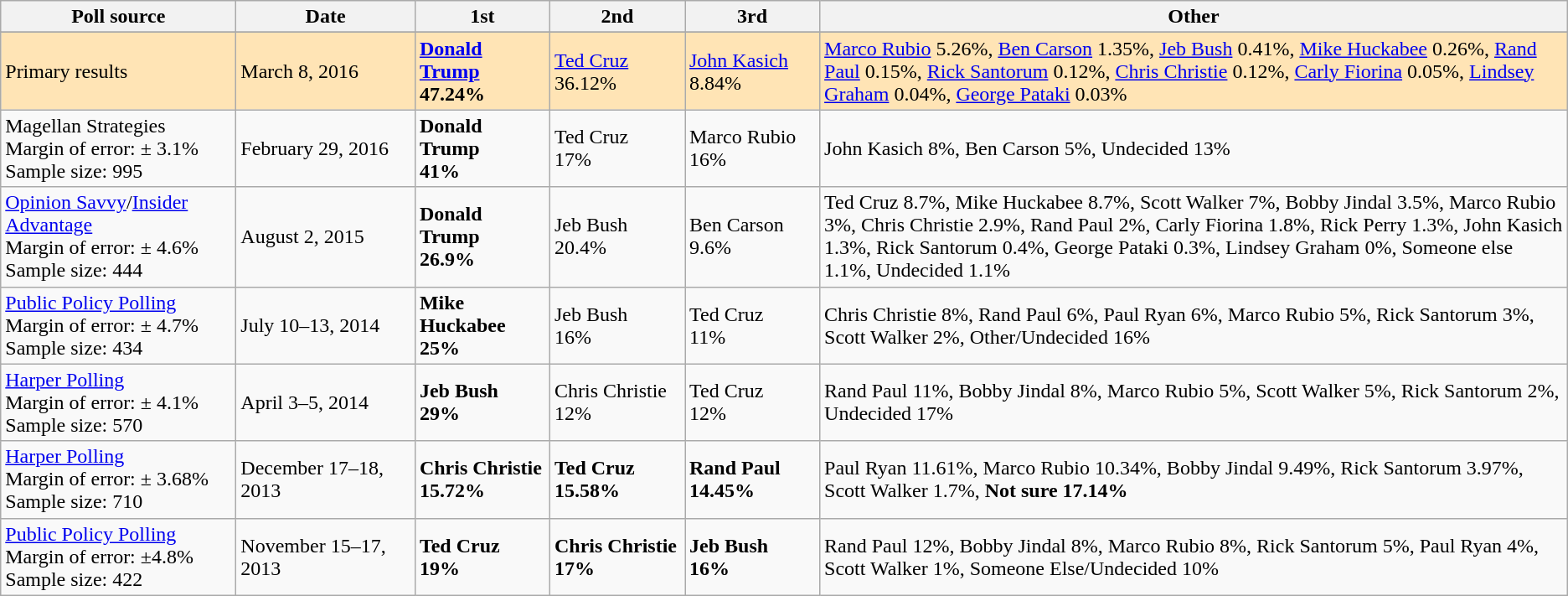<table class="wikitable">
<tr>
<th style="width:180px;">Poll source</th>
<th style="width:135px;">Date</th>
<th style="width:100px;">1st</th>
<th style="width:100px;">2nd</th>
<th style="width:100px;">3rd</th>
<th>Other</th>
</tr>
<tr>
</tr>
<tr style="background:Moccasin;">
<td>Primary results</td>
<td>March 8, 2016</td>
<td><strong><a href='#'>Donald Trump</a><br>47.24%</strong></td>
<td><a href='#'>Ted Cruz</a><br>36.12%</td>
<td><a href='#'>John Kasich</a><br>8.84%</td>
<td><a href='#'>Marco Rubio</a> 5.26%, <a href='#'>Ben Carson</a> 1.35%, <a href='#'>Jeb Bush</a> 0.41%, <a href='#'>Mike Huckabee</a> 0.26%, <a href='#'>Rand Paul</a> 0.15%, <a href='#'>Rick Santorum</a> 0.12%, <a href='#'>Chris Christie</a> 0.12%, <a href='#'>Carly Fiorina</a> 0.05%, <a href='#'>Lindsey Graham</a> 0.04%, <a href='#'>George Pataki</a> 0.03%</td>
</tr>
<tr>
<td>Magellan Strategies<br>Margin of error: ± 3.1%
<br>Sample size: 995</td>
<td>February 29, 2016</td>
<td><strong>Donald Trump<br>41%</strong></td>
<td>Ted Cruz<br>17%</td>
<td>Marco Rubio<br>16%</td>
<td>John Kasich 8%, Ben Carson 5%, Undecided 13%</td>
</tr>
<tr>
<td><a href='#'>Opinion Savvy</a>/<a href='#'>Insider Advantage</a><br>Margin of error: ± 4.6%
<br>Sample size: 444</td>
<td>August 2, 2015</td>
<td><strong>Donald Trump<br>26.9%</strong></td>
<td>Jeb Bush<br>20.4%</td>
<td>Ben Carson<br>9.6%</td>
<td>Ted Cruz 8.7%, Mike Huckabee 8.7%, Scott Walker 7%, Bobby Jindal 3.5%, Marco Rubio 3%, Chris Christie 2.9%, Rand Paul 2%, Carly Fiorina 1.8%, Rick Perry 1.3%, John Kasich 1.3%, Rick Santorum 0.4%, George Pataki 0.3%, Lindsey Graham 0%, Someone else 1.1%, Undecided 1.1%</td>
</tr>
<tr>
<td><a href='#'>Public Policy Polling</a><br>Margin of error: ± 4.7%
<br>Sample size: 434</td>
<td>July 10–13, 2014</td>
<td><strong>Mike Huckabee<br>25%</strong></td>
<td>Jeb Bush<br>16%</td>
<td>Ted Cruz<br>11%</td>
<td>Chris Christie 8%, Rand Paul 6%, Paul Ryan 6%, Marco Rubio 5%, Rick Santorum 3%, Scott Walker 2%, Other/Undecided 16%</td>
</tr>
<tr>
<td><a href='#'>Harper Polling</a><br>Margin of error: ± 4.1%
<br>Sample size: 570</td>
<td>April 3–5, 2014</td>
<td><strong>Jeb Bush<br>29%</strong></td>
<td>Chris Christie<br>12%</td>
<td>Ted Cruz<br>12%</td>
<td>Rand Paul 11%, Bobby Jindal 8%, Marco Rubio 5%, Scott Walker 5%, Rick Santorum 2%, Undecided 17%</td>
</tr>
<tr>
<td><a href='#'>Harper Polling</a><br>Margin of error: ± 3.68%
<br>Sample size: 710</td>
<td>December 17–18, 2013</td>
<td><strong>Chris Christie<br>15.72%</strong></td>
<td><strong>Ted Cruz<br>15.58%</strong></td>
<td><strong>Rand Paul<br>14.45%</strong></td>
<td>Paul Ryan 11.61%, Marco Rubio 10.34%, Bobby Jindal 9.49%, Rick Santorum 3.97%, Scott Walker 1.7%, <span><strong>Not sure 17.14%</strong></span></td>
</tr>
<tr>
<td><a href='#'>Public Policy Polling</a><br>Margin of error: ±4.8%
<br>Sample size: 422</td>
<td>November 15–17, 2013</td>
<td><strong>Ted Cruz<br>19%</strong></td>
<td><strong>Chris Christie<br>17%</strong></td>
<td><strong>Jeb Bush<br>16%</strong></td>
<td>Rand Paul 12%, Bobby Jindal 8%, Marco Rubio 8%, Rick Santorum 5%, Paul Ryan 4%, Scott Walker 1%, Someone Else/Undecided 10%</td>
</tr>
</table>
